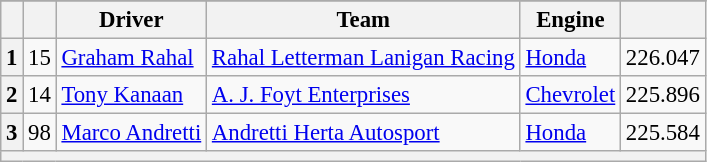<table class="wikitable" style="font-size:95%;">
<tr>
</tr>
<tr>
<th></th>
<th></th>
<th>Driver</th>
<th>Team</th>
<th>Engine</th>
<th></th>
</tr>
<tr>
<th>1</th>
<td style="text-align:center;">15</td>
<td align="left"> <a href='#'>Graham Rahal</a></td>
<td><a href='#'>Rahal Letterman Lanigan Racing</a></td>
<td><a href='#'>Honda</a></td>
<td>226.047</td>
</tr>
<tr>
<th>2</th>
<td style="text-align:center;">14</td>
<td align="left"> <a href='#'>Tony Kanaan</a></td>
<td><a href='#'>A. J. Foyt Enterprises</a></td>
<td><a href='#'>Chevrolet</a></td>
<td>225.896</td>
</tr>
<tr>
<th>3</th>
<td style="text-align:center;">98</td>
<td align="left"> <a href='#'>Marco Andretti</a></td>
<td><a href='#'>Andretti Herta Autosport</a></td>
<td><a href='#'>Honda</a></td>
<td>225.584</td>
</tr>
<tr>
<th colspan=6></th>
</tr>
</table>
